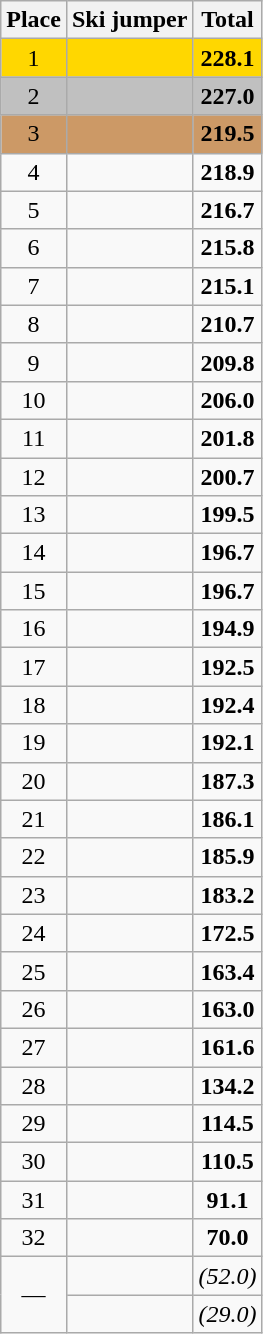<table class=wikitable style="text-align:center">
<tr>
<th>Place</th>
<th>Ski jumper</th>
<th>Total</th>
</tr>
<tr align=center bgcolor=gold>
<td>1</td>
<td align=left></td>
<td><strong>228.1</strong></td>
</tr>
<tr align=center bgcolor=silver>
<td>2</td>
<td align=left></td>
<td><strong>227.0</strong></td>
</tr>
<tr align=center bgcolor=cc9966>
<td>3</td>
<td align=left></td>
<td><strong>219.5</strong></td>
</tr>
<tr>
<td>4</td>
<td align=left></td>
<td><strong>218.9</strong></td>
</tr>
<tr>
<td>5</td>
<td align=left></td>
<td><strong>216.7</strong></td>
</tr>
<tr>
<td>6</td>
<td align=left></td>
<td><strong>215.8</strong></td>
</tr>
<tr>
<td>7</td>
<td align=left></td>
<td><strong>215.1</strong></td>
</tr>
<tr>
<td>8</td>
<td align=left></td>
<td><strong>210.7</strong></td>
</tr>
<tr>
<td>9</td>
<td align=left></td>
<td><strong>209.8</strong></td>
</tr>
<tr>
<td>10</td>
<td align=left></td>
<td><strong>206.0</strong></td>
</tr>
<tr>
<td>11</td>
<td align=left></td>
<td><strong>201.8</strong></td>
</tr>
<tr>
<td>12</td>
<td align=left></td>
<td><strong>200.7</strong></td>
</tr>
<tr>
<td>13</td>
<td align=left></td>
<td><strong>199.5</strong></td>
</tr>
<tr>
<td>14</td>
<td align=left></td>
<td><strong>196.7</strong></td>
</tr>
<tr>
<td>15</td>
<td align=left></td>
<td><strong>196.7</strong></td>
</tr>
<tr>
<td>16</td>
<td align=left></td>
<td><strong>194.9</strong></td>
</tr>
<tr>
<td>17</td>
<td align=left></td>
<td><strong>192.5</strong></td>
</tr>
<tr>
<td>18</td>
<td align=left></td>
<td><strong>192.4</strong></td>
</tr>
<tr>
<td>19</td>
<td align=left></td>
<td><strong>192.1</strong></td>
</tr>
<tr>
<td>20</td>
<td align=left></td>
<td><strong>187.3</strong></td>
</tr>
<tr>
<td>21</td>
<td align=left></td>
<td><strong>186.1</strong></td>
</tr>
<tr>
<td>22</td>
<td align=left></td>
<td><strong>185.9</strong></td>
</tr>
<tr>
<td>23</td>
<td align=left></td>
<td><strong>183.2</strong></td>
</tr>
<tr>
<td>24</td>
<td align=left></td>
<td><strong>172.5</strong></td>
</tr>
<tr>
<td>25</td>
<td align=left></td>
<td><strong>163.4</strong></td>
</tr>
<tr>
<td>26</td>
<td align=left></td>
<td><strong>163.0</strong></td>
</tr>
<tr>
<td>27</td>
<td align=left></td>
<td><strong>161.6</strong></td>
</tr>
<tr>
<td>28</td>
<td align=left></td>
<td><strong>134.2</strong></td>
</tr>
<tr>
<td>29</td>
<td align=left></td>
<td><strong>114.5</strong></td>
</tr>
<tr>
<td>30</td>
<td align=left></td>
<td><strong>110.5</strong></td>
</tr>
<tr>
<td>31</td>
<td align=left></td>
<td><strong>91.1</strong></td>
</tr>
<tr>
<td>32</td>
<td align=left></td>
<td><strong>70.0</strong></td>
</tr>
<tr>
<td rowspan=2>—</td>
<td align=left></td>
<td><em>(52.0)</em></td>
</tr>
<tr>
<td align=left></td>
<td><em>(29.0)</em></td>
</tr>
</table>
